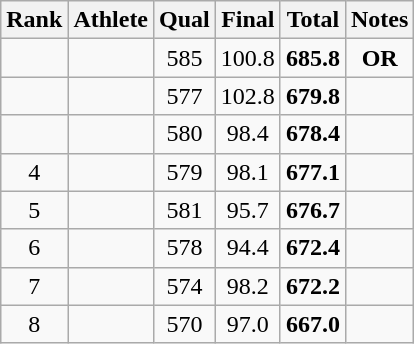<table class="wikitable sortable" style="text-align: center">
<tr>
<th>Rank</th>
<th>Athlete</th>
<th>Qual</th>
<th>Final</th>
<th>Total</th>
<th>Notes</th>
</tr>
<tr>
<td></td>
<td align=left></td>
<td>585</td>
<td>100.8</td>
<td><strong>685.8</strong></td>
<td><strong>OR</strong></td>
</tr>
<tr>
<td></td>
<td align=left></td>
<td>577</td>
<td>102.8</td>
<td><strong>679.8</strong></td>
<td></td>
</tr>
<tr>
<td></td>
<td align=left></td>
<td>580</td>
<td>98.4</td>
<td><strong>678.4</strong></td>
<td></td>
</tr>
<tr>
<td>4</td>
<td align=left></td>
<td>579</td>
<td>98.1</td>
<td><strong>677.1</strong></td>
<td></td>
</tr>
<tr>
<td>5</td>
<td align=left></td>
<td>581</td>
<td>95.7</td>
<td><strong>676.7</strong></td>
<td></td>
</tr>
<tr>
<td>6</td>
<td align=left></td>
<td>578</td>
<td>94.4</td>
<td><strong>672.4</strong></td>
<td></td>
</tr>
<tr>
<td>7</td>
<td align=left></td>
<td>574</td>
<td>98.2</td>
<td><strong>672.2</strong></td>
<td></td>
</tr>
<tr>
<td>8</td>
<td align=left></td>
<td>570</td>
<td>97.0</td>
<td><strong>667.0</strong></td>
<td></td>
</tr>
</table>
